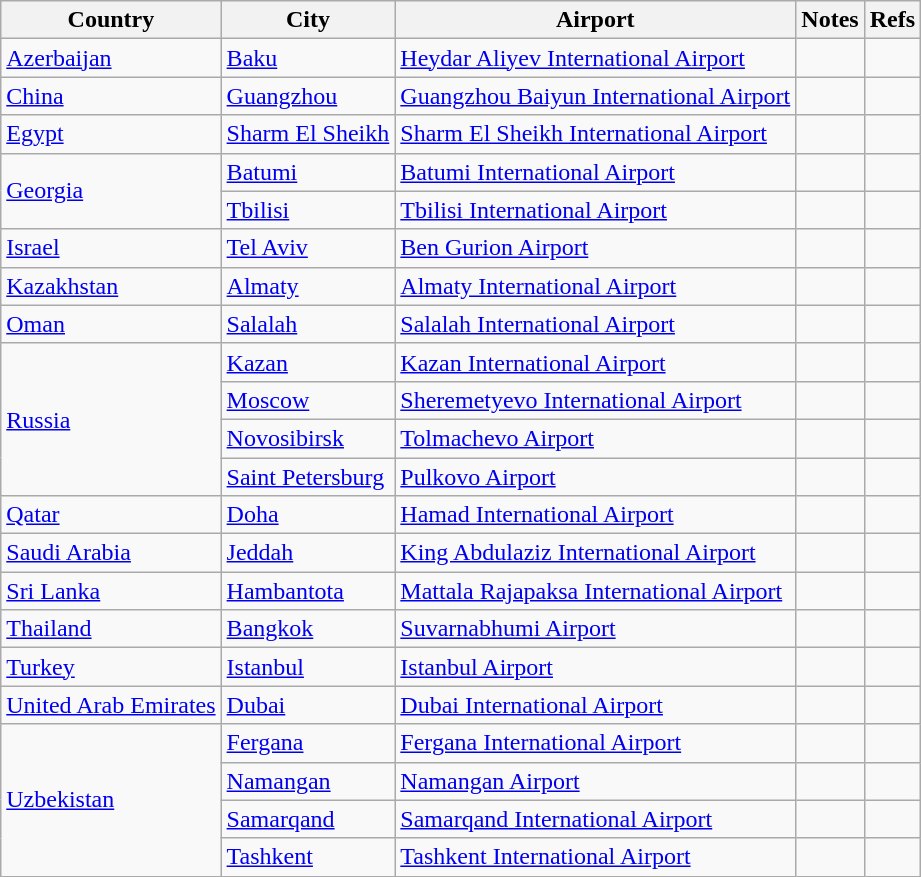<table class="wikitable sortable">
<tr>
<th>Country</th>
<th>City</th>
<th>Airport</th>
<th>Notes</th>
<th class="unsortable">Refs</th>
</tr>
<tr>
<td><a href='#'>Azerbaijan</a></td>
<td><a href='#'>Baku</a></td>
<td><a href='#'>Heydar Aliyev International Airport</a></td>
<td align=center></td>
<td align=center></td>
</tr>
<tr>
<td><a href='#'>China</a></td>
<td><a href='#'>Guangzhou</a></td>
<td><a href='#'>Guangzhou Baiyun International Airport</a></td>
<td align=center></td>
<td align=center></td>
</tr>
<tr>
<td><a href='#'>Egypt</a></td>
<td><a href='#'>Sharm El Sheikh</a></td>
<td><a href='#'>Sharm El Sheikh International Airport</a></td>
<td></td>
<td align=center></td>
</tr>
<tr>
<td rowspan="2"><a href='#'>Georgia</a></td>
<td><a href='#'>Batumi</a></td>
<td><a href='#'>Batumi International Airport</a></td>
<td></td>
<td align=center></td>
</tr>
<tr>
<td><a href='#'>Tbilisi</a></td>
<td><a href='#'>Tbilisi International Airport</a></td>
<td align=center></td>
<td align=center></td>
</tr>
<tr>
<td><a href='#'>Israel</a></td>
<td><a href='#'>Tel Aviv</a></td>
<td><a href='#'>Ben Gurion Airport</a></td>
<td></td>
<td align=center></td>
</tr>
<tr>
<td><a href='#'>Kazakhstan</a></td>
<td><a href='#'>Almaty</a></td>
<td><a href='#'>Almaty International Airport</a></td>
<td align=center></td>
<td align=center></td>
</tr>
<tr>
<td><a href='#'>Oman</a></td>
<td><a href='#'>Salalah</a></td>
<td><a href='#'>Salalah International Airport</a></td>
<td align=center></td>
<td align=center></td>
</tr>
<tr>
<td rowspan="4"><a href='#'>Russia</a></td>
<td><a href='#'>Kazan</a></td>
<td><a href='#'>Kazan International Airport</a></td>
<td></td>
<td align=center></td>
</tr>
<tr>
<td><a href='#'>Moscow</a></td>
<td><a href='#'>Sheremetyevo International Airport</a></td>
<td align=center></td>
<td align=center></td>
</tr>
<tr>
<td><a href='#'>Novosibirsk</a></td>
<td><a href='#'>Tolmachevo Airport</a></td>
<td align=center></td>
<td align=center></td>
</tr>
<tr>
<td><a href='#'>Saint Petersburg</a></td>
<td><a href='#'>Pulkovo Airport</a></td>
<td></td>
<td align=center></td>
</tr>
<tr>
<td><a href='#'>Qatar</a></td>
<td><a href='#'>Doha</a></td>
<td><a href='#'>Hamad International Airport</a></td>
<td align=center></td>
<td align=center></td>
</tr>
<tr>
<td><a href='#'>Saudi Arabia</a></td>
<td><a href='#'>Jeddah</a></td>
<td><a href='#'>King Abdulaziz International Airport</a></td>
<td align=center></td>
<td align=center></td>
</tr>
<tr>
<td><a href='#'>Sri Lanka</a></td>
<td><a href='#'>Hambantota</a></td>
<td><a href='#'>Mattala Rajapaksa International Airport</a></td>
<td></td>
<td align=center></td>
</tr>
<tr>
<td><a href='#'>Thailand</a></td>
<td><a href='#'>Bangkok</a></td>
<td><a href='#'>Suvarnabhumi Airport</a></td>
<td></td>
<td align=center></td>
</tr>
<tr>
<td><a href='#'>Turkey</a></td>
<td><a href='#'>Istanbul</a></td>
<td><a href='#'>Istanbul Airport</a></td>
<td></td>
<td align=center></td>
</tr>
<tr>
<td><a href='#'>United Arab Emirates</a></td>
<td><a href='#'>Dubai</a></td>
<td><a href='#'>Dubai International Airport</a></td>
<td align=center></td>
<td align=center></td>
</tr>
<tr>
<td rowspan="4"><a href='#'>Uzbekistan</a></td>
<td><a href='#'>Fergana</a></td>
<td><a href='#'>Fergana International Airport</a></td>
<td></td>
<td align=center></td>
</tr>
<tr>
<td><a href='#'>Namangan</a></td>
<td><a href='#'>Namangan Airport</a></td>
<td></td>
<td align=center></td>
</tr>
<tr>
<td><a href='#'>Samarqand</a></td>
<td><a href='#'>Samarqand International Airport</a></td>
<td></td>
<td align=center></td>
</tr>
<tr>
<td><a href='#'>Tashkent</a></td>
<td><a href='#'>Tashkent International Airport</a></td>
<td></td>
<td align=center></td>
</tr>
</table>
